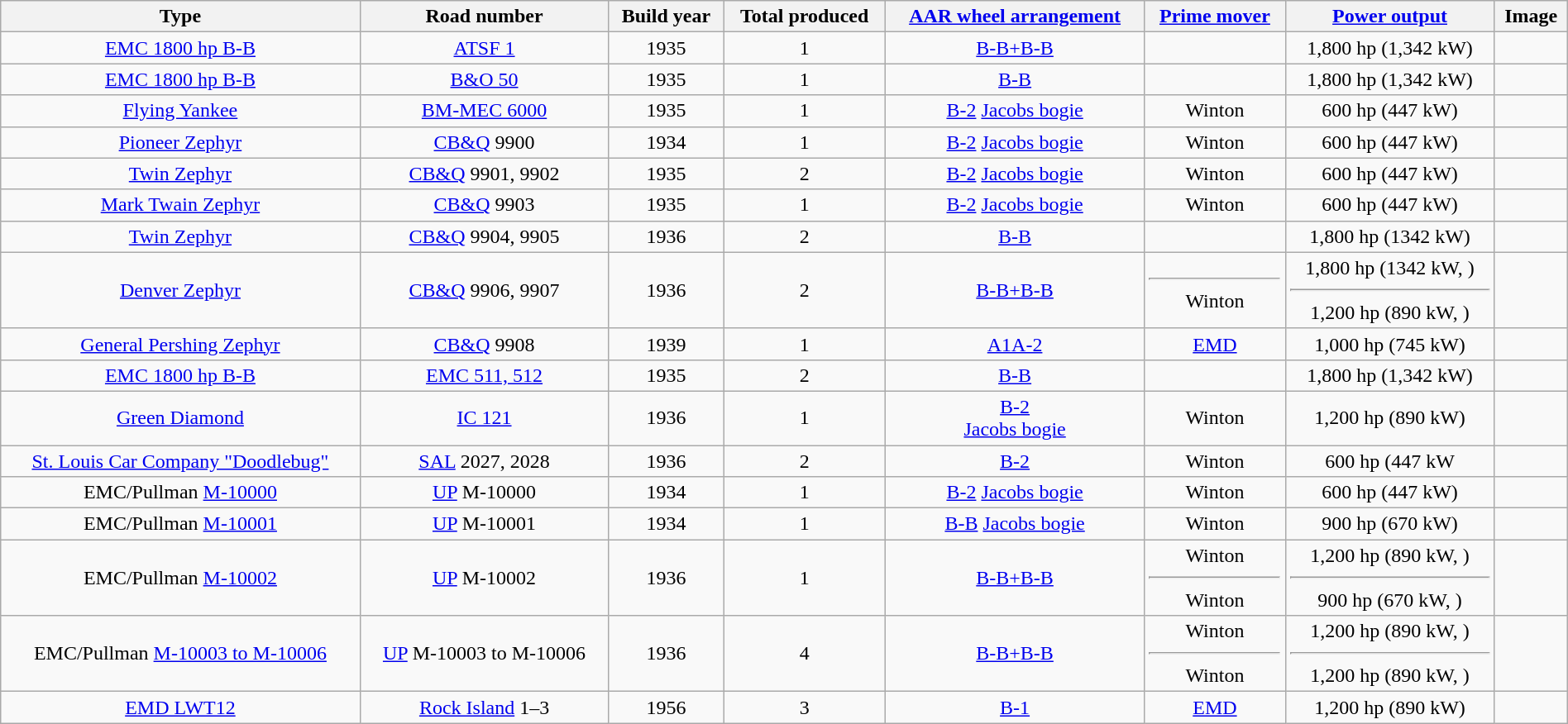<table class="wikitable sortable" style="width:100%; text-align:center;">
<tr>
<th>Type</th>
<th>Road number</th>
<th>Build year</th>
<th>Total produced</th>
<th><a href='#'>AAR wheel arrangement</a></th>
<th><a href='#'>Prime mover</a></th>
<th data-sort-type=number><a href='#'>Power output</a></th>
<th class="unsortable">Image</th>
</tr>
<tr>
<td><a href='#'>EMC 1800&nbsp;hp B-B</a></td>
<td><a href='#'>ATSF 1</a></td>
<td>1935</td>
<td>1</td>
<td><a href='#'>B-B+B-B</a></td>
<td> </td>
<td>1,800 hp (1,342 kW)</td>
<td></td>
</tr>
<tr>
<td><a href='#'>EMC 1800&nbsp;hp B-B</a></td>
<td><a href='#'>B&O 50</a></td>
<td>1935</td>
<td>1</td>
<td><a href='#'>B-B</a></td>
<td> </td>
<td>1,800 hp (1,342 kW)</td>
<td></td>
</tr>
<tr>
<td><a href='#'>Flying Yankee</a></td>
<td><a href='#'>BM-MEC 6000</a></td>
<td>1935</td>
<td>1</td>
<td><a href='#'>B-2</a> <a href='#'>Jacobs&nbsp;bogie</a></td>
<td>Winton </td>
<td>600 hp (447 kW)</td>
<td></td>
</tr>
<tr>
<td><a href='#'>Pioneer Zephyr</a></td>
<td><a href='#'>CB&Q</a> 9900</td>
<td>1934</td>
<td>1</td>
<td><a href='#'>B-2</a> <a href='#'>Jacobs&nbsp;bogie</a></td>
<td>Winton </td>
<td>600 hp (447 kW)</td>
<td></td>
</tr>
<tr>
<td><a href='#'>Twin Zephyr</a></td>
<td><a href='#'>CB&Q</a> 9901, 9902</td>
<td>1935</td>
<td>2</td>
<td><a href='#'>B-2</a> <a href='#'>Jacobs&nbsp;bogie</a></td>
<td>Winton </td>
<td>600 hp (447 kW)</td>
<td></td>
</tr>
<tr>
<td><a href='#'>Mark Twain Zephyr</a></td>
<td><a href='#'>CB&Q</a> 9903</td>
<td>1935</td>
<td>1</td>
<td><a href='#'>B-2</a> <a href='#'>Jacobs&nbsp;bogie</a></td>
<td>Winton </td>
<td>600 hp (447 kW)</td>
<td></td>
</tr>
<tr>
<td><a href='#'>Twin Zephyr</a></td>
<td><a href='#'>CB&Q</a> 9904, 9905</td>
<td>1936</td>
<td>2</td>
<td><a href='#'>B-B</a></td>
<td> </td>
<td>1,800 hp (1342 kW)</td>
<td></td>
</tr>
<tr>
<td><a href='#'>Denver Zephyr</a></td>
<td><a href='#'>CB&Q</a> 9906, 9907</td>
<td>1936</td>
<td>2</td>
<td><a href='#'>B-B+B-B</a></td>
<td>  <hr>Winton  </td>
<td>1,800 hp (1342 kW, )<hr>1,200 hp (890 kW, )</td>
<td></td>
</tr>
<tr>
<td><a href='#'>General Pershing Zephyr</a></td>
<td><a href='#'>CB&Q</a> 9908</td>
<td>1939</td>
<td>1</td>
<td><a href='#'>A1A-2</a></td>
<td><a href='#'>EMD </a></td>
<td>1,000 hp (745 kW)</td>
<td></td>
</tr>
<tr>
<td><a href='#'>EMC 1800&nbsp;hp B-B</a></td>
<td><a href='#'>EMC 511, 512</a></td>
<td>1935</td>
<td>2</td>
<td><a href='#'>B-B</a></td>
<td> </td>
<td>1,800 hp (1,342 kW)</td>
<td></td>
</tr>
<tr>
<td><a href='#'>Green Diamond</a></td>
<td><a href='#'>IC 121</a></td>
<td>1936</td>
<td>1</td>
<td><a href='#'>B-2</a><br><a href='#'>Jacobs bogie</a></td>
<td>Winton </td>
<td>1,200 hp (890 kW)</td>
<td></td>
</tr>
<tr>
<td><a href='#'>St. Louis Car Company "Doodlebug"</a></td>
<td><a href='#'>SAL</a> 2027, 2028</td>
<td>1936</td>
<td>2</td>
<td><a href='#'>B-2</a></td>
<td>Winton </td>
<td>600 hp (447 kW</td>
<td></td>
</tr>
<tr>
<td>EMC/Pullman <a href='#'>M-10000</a></td>
<td><a href='#'>UP</a> M-10000</td>
<td>1934</td>
<td>1</td>
<td><a href='#'>B-2</a> <a href='#'>Jacobs&nbsp;bogie</a></td>
<td>Winton </td>
<td>600 hp (447 kW)</td>
<td></td>
</tr>
<tr>
<td>EMC/Pullman <a href='#'>M-10001</a></td>
<td><a href='#'>UP</a> M-10001</td>
<td>1934</td>
<td>1</td>
<td><a href='#'>B-B</a> <a href='#'>Jacobs&nbsp;bogie</a></td>
<td>Winton </td>
<td>900 hp (670 kW)</td>
<td></td>
</tr>
<tr>
<td>EMC/Pullman <a href='#'>M-10002</a></td>
<td><a href='#'>UP</a> M-10002</td>
<td>1936</td>
<td>1</td>
<td><a href='#'>B-B+B-B</a></td>
<td>Winton  <hr>Winton  </td>
<td>1,200 hp (890 kW, )<hr>900 hp (670 kW, )</td>
<td></td>
</tr>
<tr>
<td>EMC/Pullman <a href='#'>M-10003 to M-10006</a></td>
<td><a href='#'>UP</a> M-10003 to M-10006</td>
<td>1936</td>
<td>4</td>
<td><a href='#'>B-B+B-B</a></td>
<td>Winton  <hr>Winton  </td>
<td>1,200 hp (890 kW, )<hr>1,200 hp (890 kW, )</td>
<td></td>
</tr>
<tr>
<td><a href='#'>EMD LWT12</a></td>
<td><a href='#'>Rock Island</a> 1–3</td>
<td>1956</td>
<td>3</td>
<td><a href='#'>B-1</a></td>
<td><a href='#'>EMD </a></td>
<td>1,200 hp (890 kW)</td>
<td></td>
</tr>
</table>
